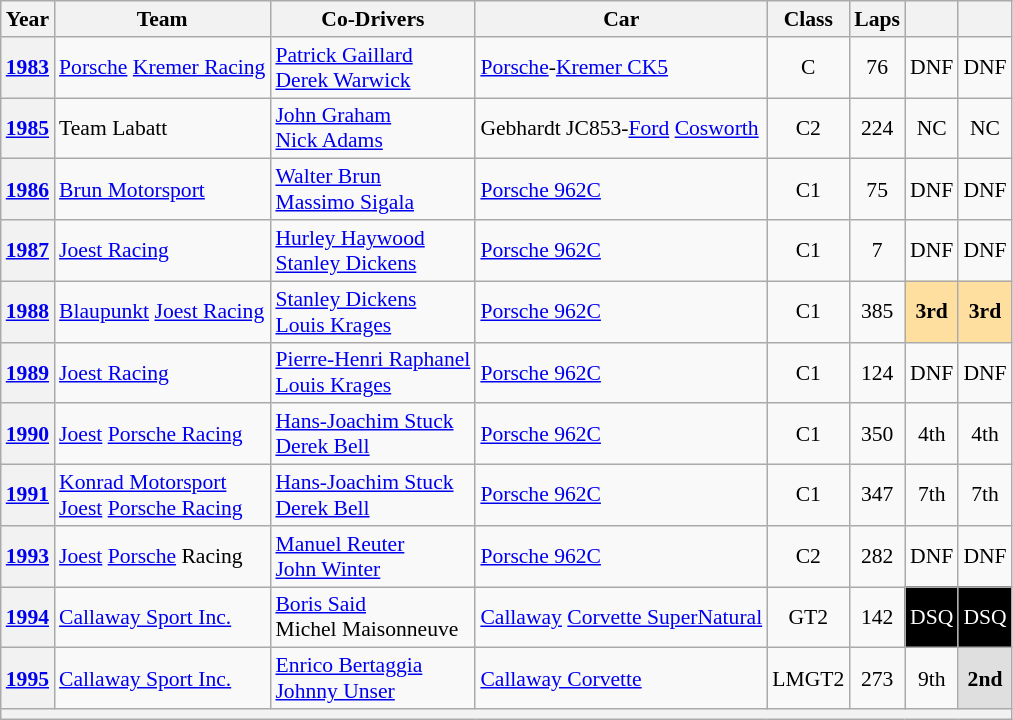<table class="wikitable" style="text-align:center; font-size:90%">
<tr>
<th>Year</th>
<th>Team</th>
<th>Co-Drivers</th>
<th>Car</th>
<th>Class</th>
<th>Laps</th>
<th></th>
<th></th>
</tr>
<tr>
<th><a href='#'>1983</a></th>
<td align="left"> <a href='#'>Porsche</a> <a href='#'>Kremer Racing</a></td>
<td align="left"> <a href='#'>Patrick Gaillard</a><br> <a href='#'>Derek Warwick</a></td>
<td align="left"><a href='#'>Porsche</a>-<a href='#'>Kremer CK5</a></td>
<td>C</td>
<td>76</td>
<td>DNF</td>
<td>DNF</td>
</tr>
<tr>
<th><a href='#'>1985</a></th>
<td align="left"> Team Labatt</td>
<td align="left"> <a href='#'>John Graham</a><br> <a href='#'>Nick Adams</a></td>
<td align="left">Gebhardt JC853-<a href='#'>Ford</a> <a href='#'>Cosworth</a></td>
<td>C2</td>
<td>224</td>
<td>NC</td>
<td>NC</td>
</tr>
<tr>
<th><a href='#'>1986</a></th>
<td align="left"> <a href='#'>Brun Motorsport</a></td>
<td align="left"> <a href='#'>Walter Brun</a><br> <a href='#'>Massimo Sigala</a></td>
<td align="left"><a href='#'>Porsche 962C</a></td>
<td>C1</td>
<td>75</td>
<td>DNF</td>
<td>DNF</td>
</tr>
<tr>
<th><a href='#'>1987</a></th>
<td align="left"> <a href='#'>Joest Racing</a></td>
<td align="left"> <a href='#'>Hurley Haywood</a><br> <a href='#'>Stanley Dickens</a></td>
<td align="left"><a href='#'>Porsche 962C</a></td>
<td>C1</td>
<td>7</td>
<td>DNF</td>
<td>DNF</td>
</tr>
<tr>
<th><a href='#'>1988</a></th>
<td align="left"> <a href='#'>Blaupunkt</a> <a href='#'>Joest Racing</a></td>
<td align="left"> <a href='#'>Stanley Dickens</a><br> <a href='#'>Louis Krages</a></td>
<td align="left"><a href='#'>Porsche 962C</a></td>
<td>C1</td>
<td>385</td>
<td style="background:#FFDF9F;"><strong>3rd</strong></td>
<td style="background:#FFDF9F;"><strong>3rd</strong></td>
</tr>
<tr>
<th><a href='#'>1989</a></th>
<td align="left"> <a href='#'>Joest Racing</a></td>
<td align="left"> <a href='#'>Pierre-Henri Raphanel</a><br> <a href='#'>Louis Krages</a></td>
<td align="left"><a href='#'>Porsche 962C</a></td>
<td>C1</td>
<td>124</td>
<td>DNF</td>
<td>DNF</td>
</tr>
<tr align="center">
<th><a href='#'>1990</a></th>
<td align="left"> <a href='#'>Joest</a> <a href='#'>Porsche Racing</a></td>
<td align="left"> <a href='#'>Hans-Joachim Stuck</a><br> <a href='#'>Derek Bell</a></td>
<td align="left"><a href='#'>Porsche 962C</a></td>
<td>C1</td>
<td>350</td>
<td>4th</td>
<td>4th</td>
</tr>
<tr align="center">
<th><a href='#'>1991</a></th>
<td align="left"> <a href='#'>Konrad Motorsport</a><br> <a href='#'>Joest</a> <a href='#'>Porsche Racing</a></td>
<td align="left"> <a href='#'>Hans-Joachim Stuck</a><br> <a href='#'>Derek Bell</a></td>
<td align="left"><a href='#'>Porsche 962C</a></td>
<td>C1</td>
<td>347</td>
<td>7th</td>
<td>7th</td>
</tr>
<tr>
<th><a href='#'>1993</a></th>
<td align="left"> <a href='#'>Joest</a> <a href='#'>Porsche</a> Racing</td>
<td align="left"> <a href='#'>Manuel Reuter</a><br> <a href='#'>John Winter</a></td>
<td align="left"><a href='#'>Porsche 962C</a></td>
<td>C2</td>
<td>282</td>
<td>DNF</td>
<td>DNF</td>
</tr>
<tr>
<th><a href='#'>1994</a></th>
<td align="left"> <a href='#'>Callaway Sport Inc.</a></td>
<td align="left"> <a href='#'>Boris Said</a><br> Michel Maisonneuve</td>
<td align="left"><a href='#'>Callaway</a> <a href='#'>Corvette SuperNatural</a></td>
<td>GT2</td>
<td>142</td>
<td style="background:#000; color:#fff;"><span>DSQ</span></td>
<td style="background:#000; color:#fff;"><span>DSQ</span></td>
</tr>
<tr>
<th><a href='#'>1995</a></th>
<td align="left"> <a href='#'>Callaway Sport Inc.</a></td>
<td align="left"> <a href='#'>Enrico Bertaggia</a><br> <a href='#'>Johnny Unser</a></td>
<td align="left"><a href='#'>Callaway Corvette</a></td>
<td>LMGT2</td>
<td>273</td>
<td>9th</td>
<td style="background:#DFDFDF;"><strong>2nd</strong></td>
</tr>
<tr>
<th colspan="8"></th>
</tr>
</table>
